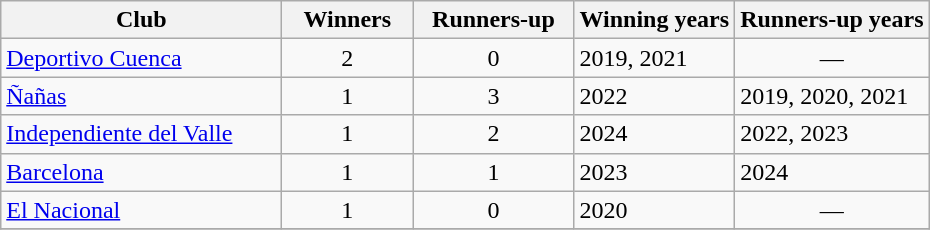<table class="wikitable sortable">
<tr>
<th scope=col class="unsortable" width=180>Club</th>
<th scope=col width=80>Winners</th>
<th scope=col width=100>Runners-up</th>
<th scope=col class="unsortable">Winning years</th>
<th scope=col class="unsortable">Runners-up years</th>
</tr>
<tr>
<td><a href='#'>Deportivo Cuenca</a></td>
<td align=center>2</td>
<td align=center>0</td>
<td>2019, 2021</td>
<td align=center>—</td>
</tr>
<tr>
<td><a href='#'>Ñañas</a></td>
<td align=center>1</td>
<td align=center>3</td>
<td>2022</td>
<td>2019, 2020, 2021</td>
</tr>
<tr>
<td><a href='#'>Independiente del Valle</a></td>
<td align=center>1</td>
<td align=center>2</td>
<td>2024</td>
<td>2022, 2023</td>
</tr>
<tr>
<td><a href='#'>Barcelona</a></td>
<td align=center>1</td>
<td align=center>1</td>
<td>2023</td>
<td>2024</td>
</tr>
<tr>
<td><a href='#'>El Nacional</a></td>
<td align=center>1</td>
<td align=center>0</td>
<td>2020</td>
<td align=center>—</td>
</tr>
<tr>
</tr>
</table>
